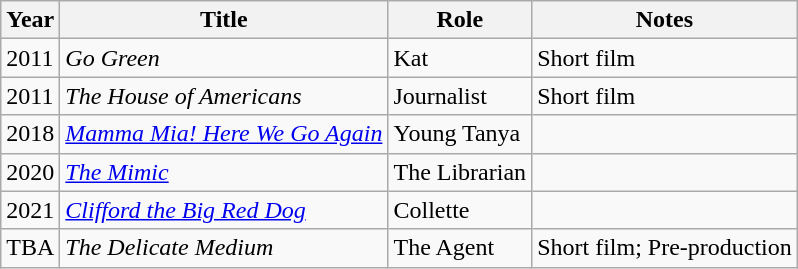<table class="wikitable sortable">
<tr>
<th>Year</th>
<th>Title</th>
<th>Role</th>
<th class="unsortable">Notes</th>
</tr>
<tr>
<td>2011</td>
<td><em>Go Green</em></td>
<td>Kat</td>
<td>Short film</td>
</tr>
<tr>
<td>2011</td>
<td><em>The House of Americans</em></td>
<td>Journalist</td>
<td>Short film</td>
</tr>
<tr>
<td>2018</td>
<td><em><a href='#'>Mamma Mia! Here We Go Again</a></em></td>
<td>Young Tanya</td>
<td></td>
</tr>
<tr>
<td>2020</td>
<td><em><a href='#'>The Mimic</a></em></td>
<td>The Librarian</td>
<td></td>
</tr>
<tr>
<td>2021</td>
<td><em><a href='#'>Clifford the Big Red Dog</a></em></td>
<td>Collette</td>
<td></td>
</tr>
<tr>
<td>TBA</td>
<td><em>The Delicate Medium</em></td>
<td>The Agent</td>
<td>Short film; Pre-production</td>
</tr>
</table>
